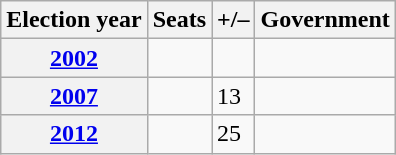<table class="wikitable">
<tr>
<th>Election year</th>
<th>Seats</th>
<th>+/–</th>
<th>Government</th>
</tr>
<tr>
<th><a href='#'>2002</a></th>
<td></td>
<td></td>
<td></td>
</tr>
<tr>
<th><a href='#'>2007</a></th>
<td></td>
<td> 13</td>
<td></td>
</tr>
<tr>
<th><a href='#'>2012</a></th>
<td></td>
<td> 25</td>
<td></td>
</tr>
</table>
